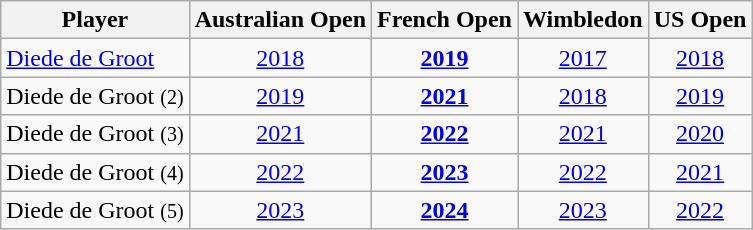<table class="wikitable sortable" style="text-align:center;">
<tr>
<th>Player</th>
<th>Australian Open</th>
<th>French Open</th>
<th>Wimbledon</th>
<th>US Open</th>
</tr>
<tr>
<td style="text-align:left;"> <a href='#'>Diede de Groot</a></td>
<td><a href='#'>2018</a></td>
<td><strong><a href='#'>2019</a></strong></td>
<td><a href='#'>2017</a></td>
<td><a href='#'>2018</a></td>
</tr>
<tr>
<td style="text-align:left;"> Diede de Groot <small>(2)</small></td>
<td><a href='#'>2019</a></td>
<td><strong><a href='#'>2021</a></strong></td>
<td><a href='#'>2018</a></td>
<td><a href='#'>2019</a></td>
</tr>
<tr>
<td style="text-align:left;"> Diede de Groot <small>(3)</small></td>
<td><a href='#'>2021</a></td>
<td><strong><a href='#'>2022</a></strong></td>
<td><a href='#'>2021</a></td>
<td><a href='#'>2020</a></td>
</tr>
<tr>
<td style="text-align:left;"> Diede de Groot <small>(4)</small></td>
<td><a href='#'>2022</a></td>
<td><strong><a href='#'>2023</a></strong></td>
<td><a href='#'>2022</a></td>
<td><a href='#'>2021</a></td>
</tr>
<tr>
<td style="text-align:left;"> Diede de Groot <small>(5)</small></td>
<td><a href='#'>2023</a></td>
<td><strong><a href='#'>2024</a></strong></td>
<td><a href='#'>2023</a></td>
<td><a href='#'>2022</a></td>
</tr>
</table>
